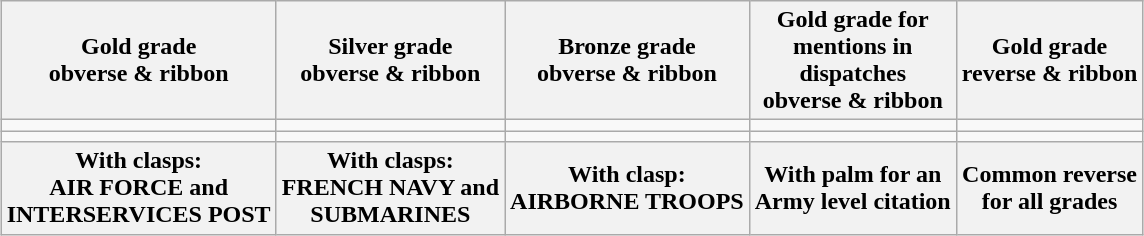<table class="wikitable" style="margin:1em auto;text-align:center;">
<tr>
<th>Gold grade<br>obverse & ribbon</th>
<th>Silver grade<br>obverse & ribbon</th>
<th>Bronze grade<br>obverse & ribbon</th>
<th>Gold grade for<br>mentions in<br>dispatches<br>obverse & ribbon</th>
<th>Gold grade<br>reverse & ribbon</th>
</tr>
<tr>
<td></td>
<td></td>
<td></td>
<td></td>
<td></td>
</tr>
<tr>
<td></td>
<td></td>
<td></td>
<td></td>
<td></td>
</tr>
<tr>
<th>With clasps:<br>AIR FORCE and<br>INTERSERVICES POST</th>
<th>With clasps:<br>FRENCH NAVY and<br>SUBMARINES</th>
<th>With clasp:<br>AIRBORNE TROOPS</th>
<th>With palm for an<br>Army level citation</th>
<th>Common reverse<br>for all grades</th>
</tr>
</table>
